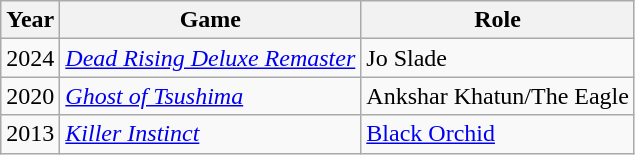<table class="wikitable">
<tr>
<th>Year</th>
<th>Game</th>
<th>Role</th>
</tr>
<tr>
<td>2024</td>
<td><em><a href='#'>Dead Rising Deluxe Remaster</a></em></td>
<td>Jo Slade</td>
</tr>
<tr>
<td>2020</td>
<td><em><a href='#'>Ghost of Tsushima</a></em></td>
<td>Ankshar Khatun/The Eagle</td>
</tr>
<tr>
<td>2013</td>
<td><em><a href='#'>Killer Instinct</a></em></td>
<td><a href='#'>Black Orchid</a></td>
</tr>
</table>
